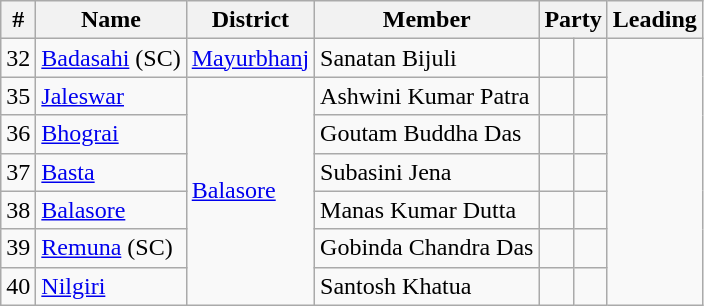<table class="wikitable sortable">
<tr>
<th>#</th>
<th>Name</th>
<th>District</th>
<th>Member</th>
<th colspan="2">Party</th>
<th colspan="2">Leading<br></th>
</tr>
<tr>
<td>32</td>
<td><a href='#'>Badasahi</a> (SC)</td>
<td><a href='#'>Mayurbhanj</a></td>
<td>Sanatan Bijuli</td>
<td></td>
<td></td>
</tr>
<tr>
<td>35</td>
<td><a href='#'>Jaleswar</a></td>
<td rowspan="6"><a href='#'>Balasore</a></td>
<td>Ashwini Kumar Patra</td>
<td></td>
<td></td>
</tr>
<tr>
<td>36</td>
<td><a href='#'>Bhograi</a></td>
<td>Goutam Buddha Das</td>
<td></td>
<td></td>
</tr>
<tr>
<td>37</td>
<td><a href='#'>Basta</a></td>
<td>Subasini Jena</td>
<td></td>
<td></td>
</tr>
<tr>
<td>38</td>
<td><a href='#'>Balasore</a></td>
<td>Manas Kumar Dutta</td>
<td></td>
<td></td>
</tr>
<tr>
<td>39</td>
<td><a href='#'>Remuna</a> (SC)</td>
<td>Gobinda Chandra Das</td>
<td></td>
<td></td>
</tr>
<tr>
<td>40</td>
<td><a href='#'>Nilgiri</a></td>
<td>Santosh Khatua</td>
<td></td>
<td></td>
</tr>
</table>
